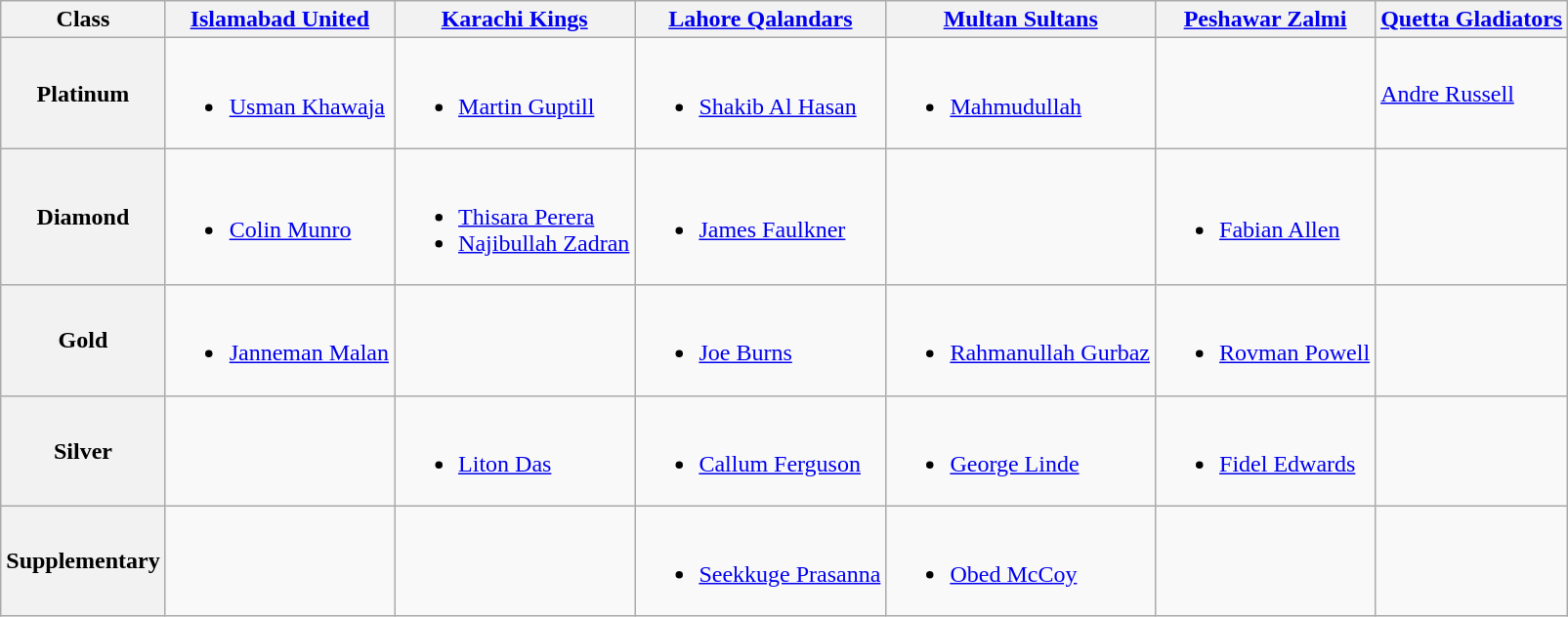<table class="wikitable">
<tr>
<th>Class</th>
<th><a href='#'>Islamabad United</a></th>
<th><a href='#'>Karachi Kings</a></th>
<th><a href='#'>Lahore Qalandars</a></th>
<th><a href='#'>Multan Sultans</a></th>
<th><a href='#'>Peshawar Zalmi</a></th>
<th><a href='#'>Quetta Gladiators</a></th>
</tr>
<tr>
<th>Platinum</th>
<td><br><ul><li><a href='#'>Usman Khawaja</a></li></ul></td>
<td><br><ul><li><a href='#'>Martin Guptill</a></li></ul></td>
<td><br><ul><li><a href='#'>Shakib Al Hasan</a></li></ul></td>
<td><br><ul><li><a href='#'>Mahmudullah</a></li></ul></td>
<td></td>
<td><a href='#'>Andre Russell</a></td>
</tr>
<tr>
<th>Diamond</th>
<td><br><ul><li><a href='#'>Colin Munro</a></li></ul></td>
<td><br><ul><li><a href='#'>Thisara Perera</a></li><li><a href='#'>Najibullah Zadran</a></li></ul></td>
<td><br><ul><li><a href='#'>James Faulkner</a></li></ul></td>
<td></td>
<td><br><ul><li><a href='#'>Fabian Allen</a></li></ul></td>
<td></td>
</tr>
<tr>
<th>Gold</th>
<td><br><ul><li><a href='#'>Janneman Malan</a></li></ul></td>
<td></td>
<td><br><ul><li><a href='#'>Joe Burns</a></li></ul></td>
<td><br><ul><li><a href='#'>Rahmanullah Gurbaz</a></li></ul></td>
<td><br><ul><li><a href='#'>Rovman Powell</a></li></ul></td>
<td></td>
</tr>
<tr>
<th>Silver</th>
<td></td>
<td><br><ul><li><a href='#'>Liton Das</a></li></ul></td>
<td><br><ul><li><a href='#'>Callum Ferguson</a></li></ul></td>
<td><br><ul><li><a href='#'>George Linde</a></li></ul></td>
<td><br><ul><li><a href='#'>Fidel Edwards</a></li></ul></td>
<td></td>
</tr>
<tr>
<th>Supplementary</th>
<td></td>
<td></td>
<td><br><ul><li><a href='#'>Seekkuge Prasanna</a></li></ul></td>
<td><br><ul><li><a href='#'>Obed McCoy</a></li></ul></td>
<td></td>
<td></td>
</tr>
</table>
